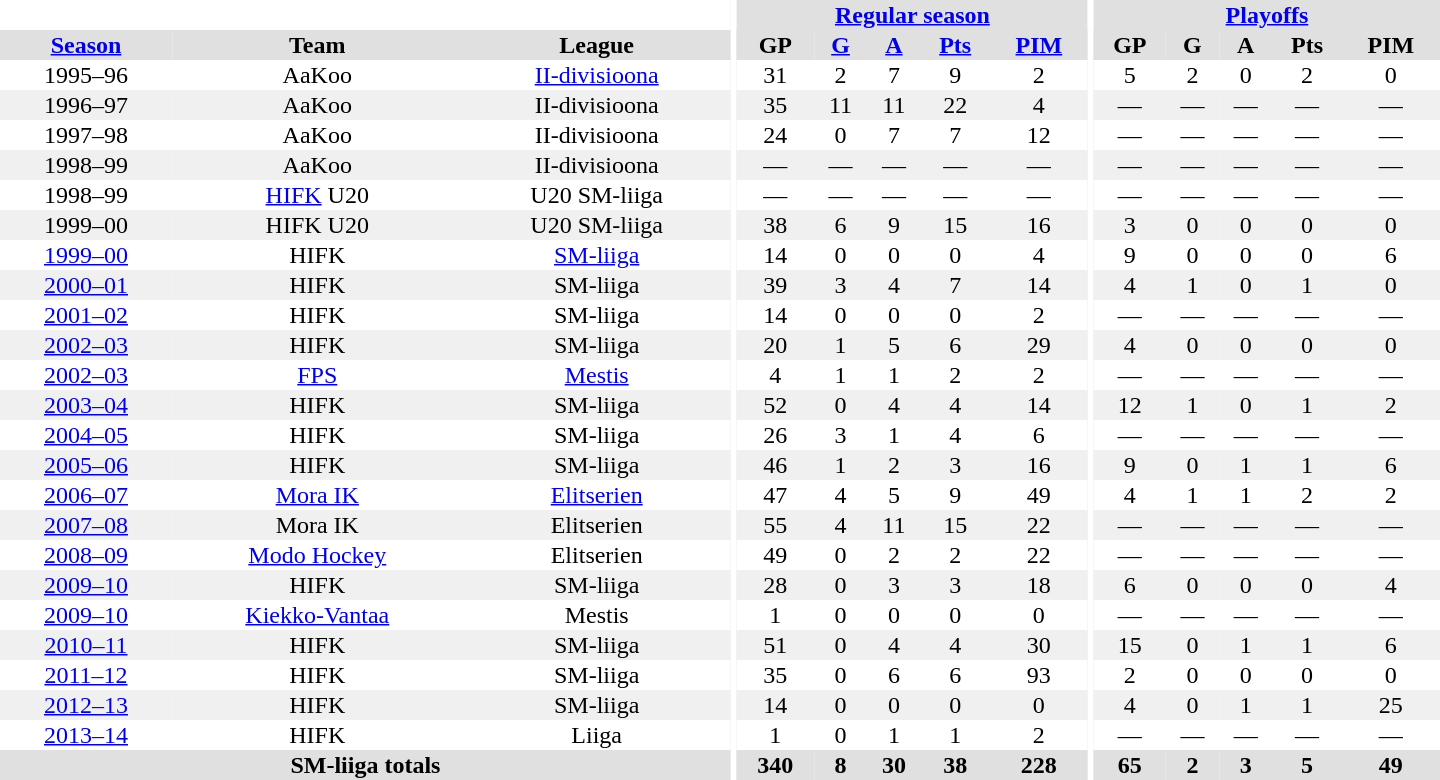<table border="0" cellpadding="1" cellspacing="0" style="text-align:center; width:60em">
<tr bgcolor="#e0e0e0">
<th colspan="3" bgcolor="#ffffff"></th>
<th rowspan="99" bgcolor="#ffffff"></th>
<th colspan="5"><a href='#'>Regular season</a></th>
<th rowspan="99" bgcolor="#ffffff"></th>
<th colspan="5"><a href='#'>Playoffs</a></th>
</tr>
<tr bgcolor="#e0e0e0">
<th><a href='#'>Season</a></th>
<th>Team</th>
<th>League</th>
<th>GP</th>
<th><a href='#'>G</a></th>
<th><a href='#'>A</a></th>
<th><a href='#'>Pts</a></th>
<th><a href='#'>PIM</a></th>
<th>GP</th>
<th>G</th>
<th>A</th>
<th>Pts</th>
<th>PIM</th>
</tr>
<tr>
<td>1995–96</td>
<td>AaKoo</td>
<td><a href='#'>II-divisioona</a></td>
<td>31</td>
<td>2</td>
<td>7</td>
<td>9</td>
<td>2</td>
<td>5</td>
<td>2</td>
<td>0</td>
<td>2</td>
<td>0</td>
</tr>
<tr bgcolor="#f0f0f0">
<td>1996–97</td>
<td>AaKoo</td>
<td>II-divisioona</td>
<td>35</td>
<td>11</td>
<td>11</td>
<td>22</td>
<td>4</td>
<td>—</td>
<td>—</td>
<td>—</td>
<td>—</td>
<td>—</td>
</tr>
<tr>
<td>1997–98</td>
<td>AaKoo</td>
<td>II-divisioona</td>
<td>24</td>
<td>0</td>
<td>7</td>
<td>7</td>
<td>12</td>
<td>—</td>
<td>—</td>
<td>—</td>
<td>—</td>
<td>—</td>
</tr>
<tr bgcolor="#f0f0f0">
<td>1998–99</td>
<td>AaKoo</td>
<td>II-divisioona</td>
<td>—</td>
<td>—</td>
<td>—</td>
<td>—</td>
<td>—</td>
<td>—</td>
<td>—</td>
<td>—</td>
<td>—</td>
<td>—</td>
</tr>
<tr>
<td>1998–99</td>
<td><a href='#'>HIFK</a> U20</td>
<td>U20 SM-liiga</td>
<td>—</td>
<td>—</td>
<td>—</td>
<td>—</td>
<td>—</td>
<td>—</td>
<td>—</td>
<td>—</td>
<td>—</td>
<td>—</td>
</tr>
<tr bgcolor="#f0f0f0">
<td>1999–00</td>
<td>HIFK U20</td>
<td>U20 SM-liiga</td>
<td>38</td>
<td>6</td>
<td>9</td>
<td>15</td>
<td>16</td>
<td>3</td>
<td>0</td>
<td>0</td>
<td>0</td>
<td>0</td>
</tr>
<tr>
<td><a href='#'>1999–00</a></td>
<td>HIFK</td>
<td><a href='#'>SM-liiga</a></td>
<td>14</td>
<td>0</td>
<td>0</td>
<td>0</td>
<td>4</td>
<td>9</td>
<td>0</td>
<td>0</td>
<td>0</td>
<td>6</td>
</tr>
<tr bgcolor="#f0f0f0">
<td><a href='#'>2000–01</a></td>
<td>HIFK</td>
<td>SM-liiga</td>
<td>39</td>
<td>3</td>
<td>4</td>
<td>7</td>
<td>14</td>
<td>4</td>
<td>1</td>
<td>0</td>
<td>1</td>
<td>0</td>
</tr>
<tr>
<td><a href='#'>2001–02</a></td>
<td>HIFK</td>
<td>SM-liiga</td>
<td>14</td>
<td>0</td>
<td>0</td>
<td>0</td>
<td>2</td>
<td>—</td>
<td>—</td>
<td>—</td>
<td>—</td>
<td>—</td>
</tr>
<tr bgcolor="#f0f0f0">
<td><a href='#'>2002–03</a></td>
<td>HIFK</td>
<td>SM-liiga</td>
<td>20</td>
<td>1</td>
<td>5</td>
<td>6</td>
<td>29</td>
<td>4</td>
<td>0</td>
<td>0</td>
<td>0</td>
<td>0</td>
</tr>
<tr>
<td><a href='#'>2002–03</a></td>
<td><a href='#'>FPS</a></td>
<td><a href='#'>Mestis</a></td>
<td>4</td>
<td>1</td>
<td>1</td>
<td>2</td>
<td>2</td>
<td>—</td>
<td>—</td>
<td>—</td>
<td>—</td>
<td>—</td>
</tr>
<tr bgcolor="#f0f0f0">
<td><a href='#'>2003–04</a></td>
<td>HIFK</td>
<td>SM-liiga</td>
<td>52</td>
<td>0</td>
<td>4</td>
<td>4</td>
<td>14</td>
<td>12</td>
<td>1</td>
<td>0</td>
<td>1</td>
<td>2</td>
</tr>
<tr>
<td><a href='#'>2004–05</a></td>
<td>HIFK</td>
<td>SM-liiga</td>
<td>26</td>
<td>3</td>
<td>1</td>
<td>4</td>
<td>6</td>
<td>—</td>
<td>—</td>
<td>—</td>
<td>—</td>
<td>—</td>
</tr>
<tr bgcolor="#f0f0f0">
<td><a href='#'>2005–06</a></td>
<td>HIFK</td>
<td>SM-liiga</td>
<td>46</td>
<td>1</td>
<td>2</td>
<td>3</td>
<td>16</td>
<td>9</td>
<td>0</td>
<td>1</td>
<td>1</td>
<td>6</td>
</tr>
<tr>
<td><a href='#'>2006–07</a></td>
<td><a href='#'>Mora IK</a></td>
<td><a href='#'>Elitserien</a></td>
<td>47</td>
<td>4</td>
<td>5</td>
<td>9</td>
<td>49</td>
<td>4</td>
<td>1</td>
<td>1</td>
<td>2</td>
<td>2</td>
</tr>
<tr bgcolor="#f0f0f0">
<td><a href='#'>2007–08</a></td>
<td>Mora IK</td>
<td>Elitserien</td>
<td>55</td>
<td>4</td>
<td>11</td>
<td>15</td>
<td>22</td>
<td>—</td>
<td>—</td>
<td>—</td>
<td>—</td>
<td>—</td>
</tr>
<tr>
<td><a href='#'>2008–09</a></td>
<td><a href='#'>Modo Hockey</a></td>
<td>Elitserien</td>
<td>49</td>
<td>0</td>
<td>2</td>
<td>2</td>
<td>22</td>
<td>—</td>
<td>—</td>
<td>—</td>
<td>—</td>
<td>—</td>
</tr>
<tr bgcolor="#f0f0f0">
<td><a href='#'>2009–10</a></td>
<td>HIFK</td>
<td>SM-liiga</td>
<td>28</td>
<td>0</td>
<td>3</td>
<td>3</td>
<td>18</td>
<td>6</td>
<td>0</td>
<td>0</td>
<td>0</td>
<td>4</td>
</tr>
<tr>
<td><a href='#'>2009–10</a></td>
<td><a href='#'>Kiekko-Vantaa</a></td>
<td>Mestis</td>
<td>1</td>
<td>0</td>
<td>0</td>
<td>0</td>
<td>0</td>
<td>—</td>
<td>—</td>
<td>—</td>
<td>—</td>
<td>—</td>
</tr>
<tr bgcolor="#f0f0f0">
<td><a href='#'>2010–11</a></td>
<td>HIFK</td>
<td>SM-liiga</td>
<td>51</td>
<td>0</td>
<td>4</td>
<td>4</td>
<td>30</td>
<td>15</td>
<td>0</td>
<td>1</td>
<td>1</td>
<td>6</td>
</tr>
<tr>
<td><a href='#'>2011–12</a></td>
<td>HIFK</td>
<td>SM-liiga</td>
<td>35</td>
<td>0</td>
<td>6</td>
<td>6</td>
<td>93</td>
<td>2</td>
<td>0</td>
<td>0</td>
<td>0</td>
<td>0</td>
</tr>
<tr bgcolor="#f0f0f0">
<td><a href='#'>2012–13</a></td>
<td>HIFK</td>
<td>SM-liiga</td>
<td>14</td>
<td>0</td>
<td>0</td>
<td>0</td>
<td>0</td>
<td>4</td>
<td>0</td>
<td>1</td>
<td>1</td>
<td>25</td>
</tr>
<tr>
<td><a href='#'>2013–14</a></td>
<td>HIFK</td>
<td>Liiga</td>
<td>1</td>
<td>0</td>
<td>1</td>
<td>1</td>
<td>2</td>
<td>—</td>
<td>—</td>
<td>—</td>
<td>—</td>
<td>—</td>
</tr>
<tr>
</tr>
<tr ALIGN="center" bgcolor="#e0e0e0">
<th colspan="3">SM-liiga totals</th>
<th ALIGN="center">340</th>
<th ALIGN="center">8</th>
<th ALIGN="center">30</th>
<th ALIGN="center">38</th>
<th ALIGN="center">228</th>
<th ALIGN="center">65</th>
<th ALIGN="center">2</th>
<th ALIGN="center">3</th>
<th ALIGN="center">5</th>
<th ALIGN="center">49</th>
</tr>
</table>
